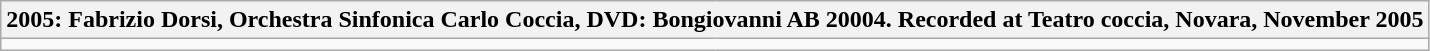<table class=wikitable>
<tr>
<th colspan=2><div>2005: Fabrizio Dorsi, Orchestra Sinfonica Carlo Coccia, DVD: Bongiovanni AB 20004. Recorded at Teatro coccia, Novara, November 2005</div></th>
</tr>
<tr>
<td valign=top style="border-right:none;"></td>
<td valign=top style="border-left:none;"></td>
</tr>
</table>
